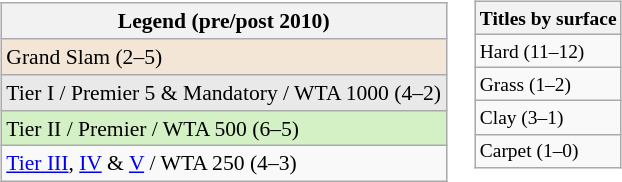<table>
<tr valign=top style=font-size:90%>
<td><br><table class=wikitable>
<tr>
<th>Legend (pre/post 2010)</th>
</tr>
<tr>
<td bgcolor=#f3e6d7>Grand Slam (2–5)</td>
</tr>
<tr>
<td bgcolor="#e9e9e9">Tier I / Premier 5 & Mandatory / WTA 1000 (4–2)</td>
</tr>
<tr>
<td bgcolor="#d4f1c5">Tier II / Premier / WTA 500 (6–5)</td>
</tr>
<tr>
<td><a href='#'>Tier III</a>, <a href='#'>IV</a> & <a href='#'>V</a> / WTA 250 (4–3)</td>
</tr>
</table>
</td>
<td><br><table class=wikitable style="font-size:90%">
<tr>
<th>Titles by surface</th>
</tr>
<tr>
<td>Hard (11–12)</td>
</tr>
<tr>
<td>Grass (1–2)</td>
</tr>
<tr>
<td>Clay (3–1)</td>
</tr>
<tr>
<td>Carpet (1–0)</td>
</tr>
</table>
</td>
</tr>
</table>
